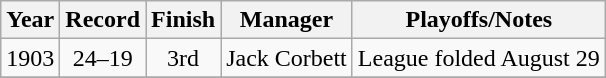<table class="wikitable" style="text-align:center">
<tr>
<th>Year</th>
<th>Record</th>
<th>Finish</th>
<th>Manager</th>
<th>Playoffs/Notes</th>
</tr>
<tr>
<td>1903</td>
<td>24–19</td>
<td>3rd</td>
<td>Jack Corbett</td>
<td>League folded August 29</td>
</tr>
<tr>
</tr>
</table>
